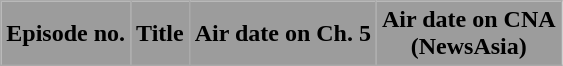<table class="wikitable plainrowheaders">
<tr>
<th style="background:#9C9C9C;">Episode no.</th>
<th style="background:#9C9C9C;">Title</th>
<th style="background:#9C9C9C;">Air date on Ch. 5</th>
<th style="background:#9C9C9C;">Air date on CNA<br>(NewsAsia)<br>
</th>
</tr>
</table>
